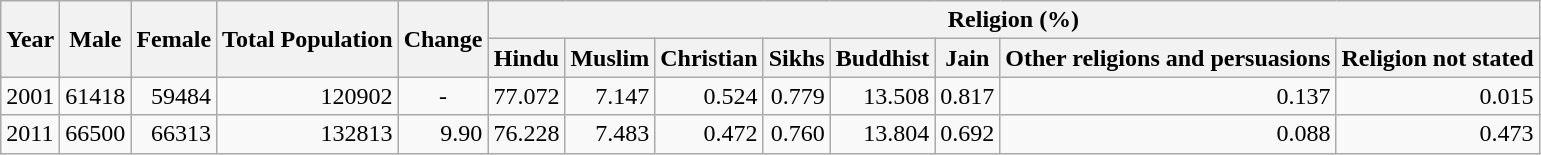<table class="wikitable">
<tr>
<th rowspan="2">Year</th>
<th rowspan="2">Male</th>
<th rowspan="2">Female</th>
<th rowspan="2">Total Population</th>
<th rowspan="2">Change</th>
<th colspan="8">Religion (%)</th>
</tr>
<tr>
<th>Hindu</th>
<th>Muslim</th>
<th>Christian</th>
<th>Sikhs</th>
<th>Buddhist</th>
<th>Jain</th>
<th>Other religions and persuasions</th>
<th>Religion not stated</th>
</tr>
<tr>
<td>2001</td>
<td style="text-align:right;">61418</td>
<td style="text-align:right;">59484</td>
<td style="text-align:right;">120902</td>
<td style="text-align:center;">-</td>
<td style="text-align:right;">77.072</td>
<td style="text-align:right;">7.147</td>
<td style="text-align:right;">0.524</td>
<td style="text-align:right;">0.779</td>
<td style="text-align:right;">13.508</td>
<td style="text-align:right;">0.817</td>
<td style="text-align:right;">0.137</td>
<td style="text-align:right;">0.015</td>
</tr>
<tr>
<td>2011</td>
<td style="text-align:right;">66500</td>
<td style="text-align:right;">66313</td>
<td style="text-align:right;">132813</td>
<td style="text-align:right;">9.90</td>
<td style="text-align:right;">76.228</td>
<td style="text-align:right;">7.483</td>
<td style="text-align:right;">0.472</td>
<td style="text-align:right;">0.760</td>
<td style="text-align:right;">13.804</td>
<td style="text-align:right;">0.692</td>
<td style="text-align:right;">0.088</td>
<td style="text-align:right;">0.473</td>
</tr>
</table>
